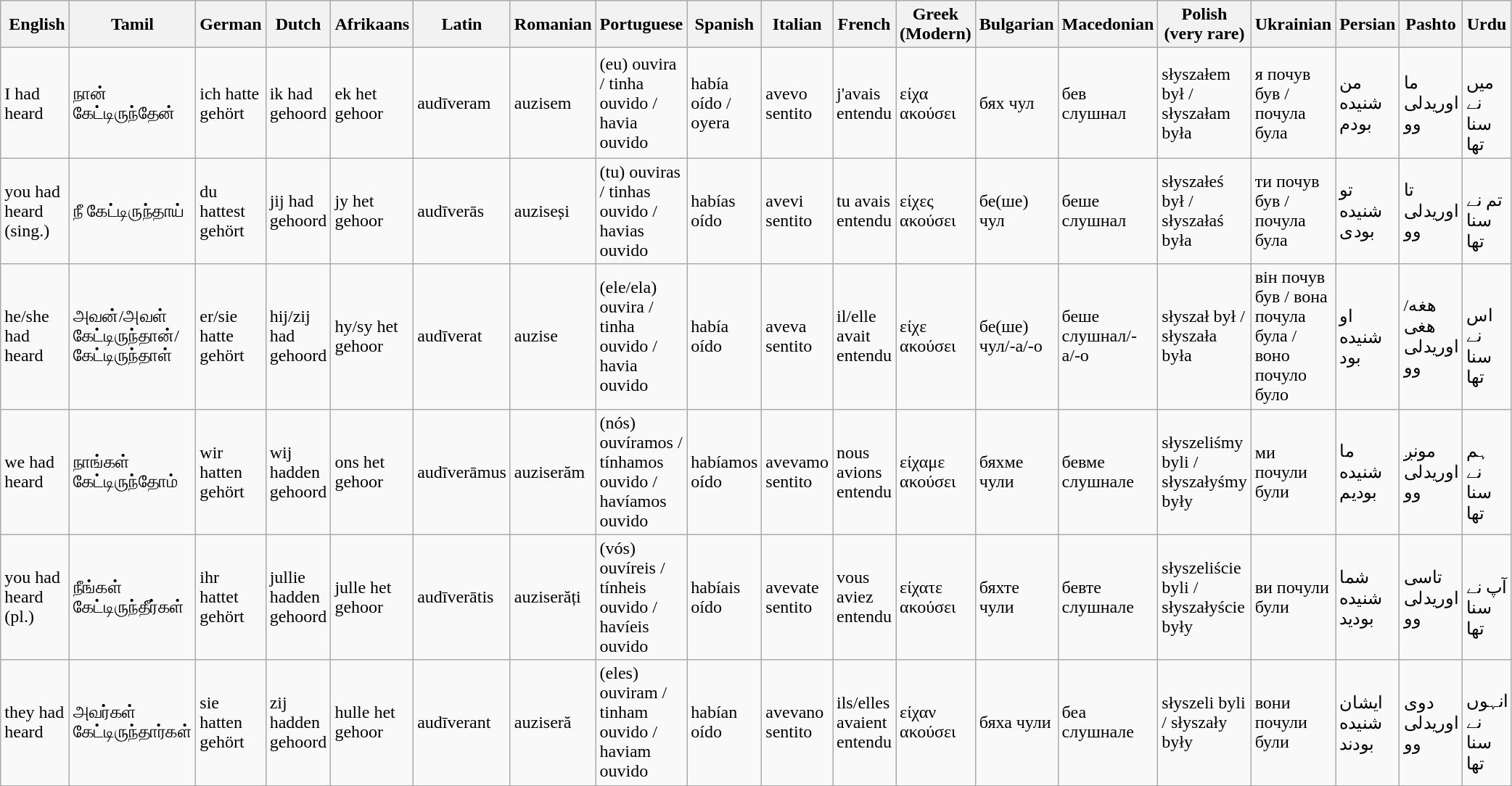<table class="wikitable">
<tr>
<th> English</th>
<th>Tamil</th>
<th>German</th>
<th>Dutch</th>
<th>Afrikaans</th>
<th>Latin</th>
<th>Romanian</th>
<th>Portuguese</th>
<th>Spanish</th>
<th>Italian</th>
<th>French</th>
<th>Greek (Modern)</th>
<th>Bulgarian</th>
<th>Macedonian</th>
<th>Polish (very rare)</th>
<th>Ukrainian</th>
<th>Persian</th>
<th>Pashto</th>
<th>Urdu</th>
</tr>
<tr ->
<td>I had heard</td>
<td>நான் கேட்டிருந்தேன்</td>
<td>ich hatte gehört</td>
<td>ik had gehoord</td>
<td>ek het gehoor</td>
<td>audīveram</td>
<td>auzisem</td>
<td>(eu) ouvira / tinha ouvido / havia ouvido</td>
<td>había oído / oyera</td>
<td>avevo sentito</td>
<td>j'avais entendu</td>
<td>είχα ακούσει</td>
<td>бях чул</td>
<td>бев слушнал</td>
<td>słyszałem był / słyszałam była</td>
<td>я почув був / почула була</td>
<td>من شنیده بودم</td>
<td>ما اوریدلی وو</td>
<td><br>میں
نے سنا تھا</td>
</tr>
<tr ->
<td>you had heard (sing.)</td>
<td>நீ கேட்டிருந்தாய்</td>
<td>du hattest gehört</td>
<td>jij had gehoord</td>
<td>jy het gehoor</td>
<td>audīverās</td>
<td>auziseși</td>
<td>(tu) ouviras / tinhas ouvido / havias ouvido</td>
<td>habías oído</td>
<td>avevi sentito</td>
<td>tu avais entendu</td>
<td>είχες ακούσει</td>
<td>бе(ше) чул</td>
<td>беше слушнал</td>
<td>słyszałeś był / słyszałaś była</td>
<td>ти почув був / почула була</td>
<td>تو شنیده بودی</td>
<td>تا اوریدلی وو</td>
<td><br>تم
نے سنا تھا</td>
</tr>
<tr ->
<td>he/she had heard</td>
<td>அவன்/அவள் கேட்டிருந்தான்/கேட்டிருந்தாள்</td>
<td>er/sie hatte gehört</td>
<td>hij/zij had gehoord</td>
<td>hy/sy het gehoor</td>
<td>audīverat</td>
<td>auzise</td>
<td>(ele/ela) ouvira / tinha ouvido / havia ouvido</td>
<td>había oído</td>
<td>aveva sentito</td>
<td>il/elle avait entendu</td>
<td>είχε ακούσει</td>
<td>бе(ше) чул/-а/-о</td>
<td>беше слушнал/-а/-о</td>
<td>słyszał był / słyszała była</td>
<td>він почув був / вона почула була / воно почуло було</td>
<td>او شنیده بود</td>
<td>هغه/هغی اوریدلی وو</td>
<td><br>اس
نے سنا تھا</td>
</tr>
<tr ->
<td>we had heard</td>
<td>நாங்கள் கேட்டிருந்தோம்</td>
<td>wir hatten gehört</td>
<td>wij hadden gehoord</td>
<td>ons het gehoor</td>
<td>audīverāmus</td>
<td>auziserăm</td>
<td>(nós) ouvíramos / tínhamos ouvido / havíamos ouvido</td>
<td>habíamos oído</td>
<td>avevamo sentito</td>
<td>nous avions entendu</td>
<td>είχαμε ακούσει</td>
<td>бяхме чули</td>
<td>бевме слушнале</td>
<td>słyszeliśmy byli / słyszałyśmy były</td>
<td>ми почули були</td>
<td>ما شنیده بودیم</td>
<td>مونږ اوریدلی وو</td>
<td><br>ہم
نے سنا تھا</td>
</tr>
<tr ->
<td>you had heard (pl.)</td>
<td>நீங்கள் கேட்டிருந்தீர்கள்</td>
<td>ihr hattet gehört</td>
<td>jullie hadden gehoord</td>
<td>julle het gehoor</td>
<td>audīverātis</td>
<td>auziserăți</td>
<td>(vós) ouvíreis / tínheis ouvido / havíeis ouvido</td>
<td>habíais oído</td>
<td>avevate sentito</td>
<td>vous aviez entendu</td>
<td>είχατε ακούσει</td>
<td>бяхте чули</td>
<td>бевте слушнале</td>
<td>słyszeliście byli / słyszałyście były</td>
<td>ви почули були</td>
<td>شما شنیده بودید</td>
<td>تاسی اوریدلی وو</td>
<td><br>آپ
نے سنا تھا</td>
</tr>
<tr ->
<td>they had heard</td>
<td>அவர்கள் கேட்டிருந்தார்கள்</td>
<td>sie hatten gehört</td>
<td>zij hadden gehoord</td>
<td>hulle het gehoor</td>
<td>audīverant</td>
<td>auziseră</td>
<td>(eles) ouviram / tinham ouvido / haviam ouvido</td>
<td>habían oído</td>
<td>avevano sentito</td>
<td>ils/elles avaient entendu</td>
<td>είχαν ακούσει</td>
<td>бяха чули</td>
<td>беа слушнале</td>
<td>słyszeli byli / słyszały były</td>
<td>вони почули були</td>
<td>ایشان شنیده بودند</td>
<td>دوی اوریدلی وو</td>
<td><br>انہوں
نے سنا تھا</td>
</tr>
</table>
